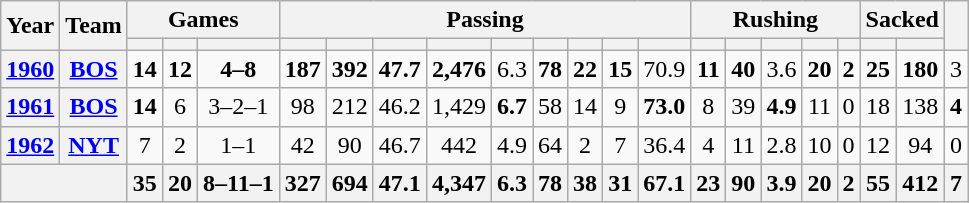<table class="wikitable" style="text-align:center;">
<tr>
<th rowspan="2">Year</th>
<th rowspan="2">Team</th>
<th colspan="3">Games</th>
<th colspan="9">Passing</th>
<th colspan="5">Rushing</th>
<th colspan="2">Sacked</th>
<th rowspan="2"></th>
</tr>
<tr>
<th></th>
<th></th>
<th></th>
<th></th>
<th></th>
<th></th>
<th></th>
<th></th>
<th></th>
<th></th>
<th></th>
<th></th>
<th></th>
<th></th>
<th></th>
<th></th>
<th></th>
<th></th>
<th></th>
</tr>
<tr>
<th><a href='#'>1960</a></th>
<th><a href='#'>BOS</a></th>
<td><strong>14</strong></td>
<td><strong>12</strong></td>
<td><strong>4–8</strong></td>
<td><strong>187</strong></td>
<td><strong>392</strong></td>
<td><strong>47.7</strong></td>
<td><strong>2,476</strong></td>
<td>6.3</td>
<td><strong>78</strong></td>
<td><strong>22</strong></td>
<td><strong>15</strong></td>
<td>70.9</td>
<td><strong>11</strong></td>
<td><strong>40</strong></td>
<td>3.6</td>
<td><strong>20</strong></td>
<td><strong>2</strong></td>
<td><strong>25</strong></td>
<td><strong>180</strong></td>
<td>3</td>
</tr>
<tr>
<th><a href='#'>1961</a></th>
<th><a href='#'>BOS</a></th>
<td><strong>14</strong></td>
<td>6</td>
<td>3–2–1</td>
<td>98</td>
<td>212</td>
<td>46.2</td>
<td>1,429</td>
<td><strong>6.7</strong></td>
<td>58</td>
<td>14</td>
<td>9</td>
<td><strong>73.0</strong></td>
<td>8</td>
<td>39</td>
<td><strong>4.9</strong></td>
<td>11</td>
<td>0</td>
<td>18</td>
<td>138</td>
<td><strong>4</strong></td>
</tr>
<tr>
<th><a href='#'>1962</a></th>
<th><a href='#'>NYT</a></th>
<td>7</td>
<td>2</td>
<td>1–1</td>
<td>42</td>
<td>90</td>
<td>46.7</td>
<td>442</td>
<td>4.9</td>
<td>64</td>
<td>2</td>
<td>7</td>
<td>36.4</td>
<td>4</td>
<td>11</td>
<td>2.8</td>
<td>10</td>
<td>0</td>
<td>12</td>
<td>94</td>
<td>0</td>
</tr>
<tr>
<th colspan="2"></th>
<th>35</th>
<th>20</th>
<th>8–11–1</th>
<th>327</th>
<th>694</th>
<th>47.1</th>
<th>4,347</th>
<th>6.3</th>
<th>78</th>
<th>38</th>
<th>31</th>
<th>67.1</th>
<th>23</th>
<th>90</th>
<th>3.9</th>
<th>20</th>
<th>2</th>
<th>55</th>
<th>412</th>
<th>7</th>
</tr>
</table>
